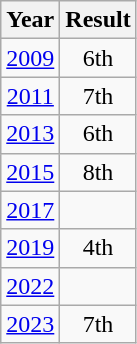<table class="wikitable" style="text-align:center">
<tr>
<th>Year</th>
<th>Result</th>
</tr>
<tr>
<td><a href='#'>2009</a></td>
<td>6th</td>
</tr>
<tr>
<td><a href='#'>2011</a></td>
<td>7th</td>
</tr>
<tr>
<td><a href='#'>2013</a></td>
<td>6th</td>
</tr>
<tr>
<td><a href='#'>2015</a></td>
<td>8th</td>
</tr>
<tr>
<td><a href='#'>2017</a></td>
<td></td>
</tr>
<tr>
<td><a href='#'>2019</a></td>
<td>4th</td>
</tr>
<tr>
<td><a href='#'>2022</a></td>
<td></td>
</tr>
<tr>
<td><a href='#'>2023</a></td>
<td>7th</td>
</tr>
</table>
